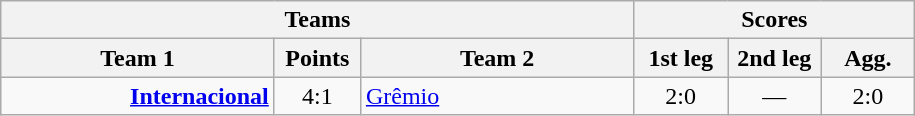<table class="wikitable" style="text-align:center;">
<tr>
<th colspan=3>Teams</th>
<th colspan=4>Scores</th>
</tr>
<tr>
<th width="175">Team 1</th>
<th width="50">Points</th>
<th width="175">Team 2</th>
<th width="55">1st leg</th>
<th width="55">2nd leg</th>
<th width="55">Agg.</th>
</tr>
<tr>
<td align=right><strong><a href='#'>Internacional</a></strong> </td>
<td>4:1</td>
<td align=left> <a href='#'>Grêmio</a></td>
<td>2:0</td>
<td>—</td>
<td>2:0</td>
</tr>
</table>
